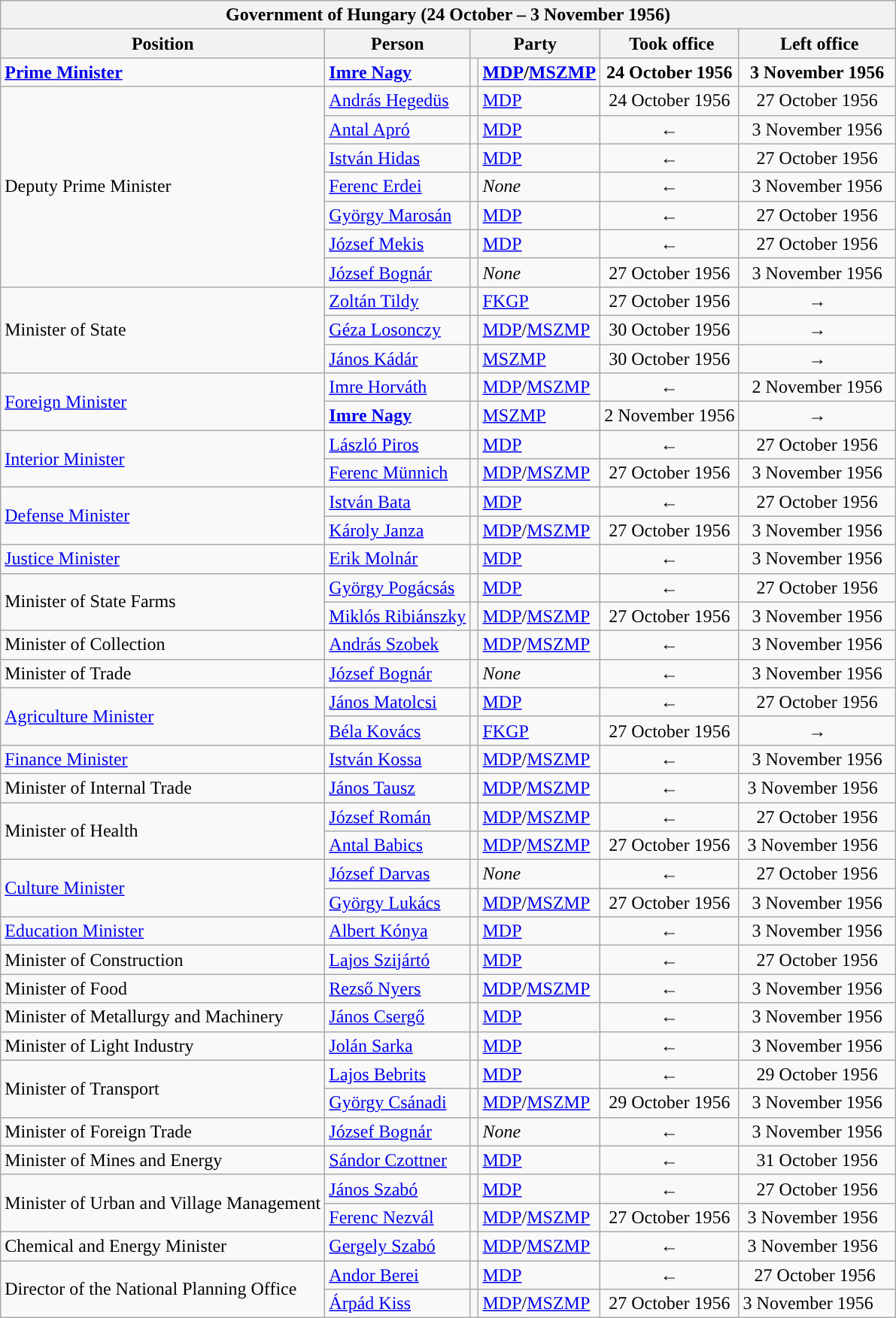<table class=wikitable style="text-align:left">
<tr>
<th colspan=6>Government of Hungary (24 October – 3 November 1956)</th>
</tr>
<tr>
<th>Position</th>
<th>Person</th>
<th colspan=2>Party</th>
<th style="text-align:center;"> Took office</th>
<th style="text-align:center;"> Left office</th>
</tr>
<tr>
<td><strong><a href='#'>Prime Minister</a></strong></td>
<td><strong><a href='#'>Imre Nagy</a></strong></td>
<td style="background:"></td>
<td><strong><a href='#'>MDP</a>/<a href='#'>MSZMP</a></strong></td>
<td style="text-align:center;"><strong>24 October 1956</strong></td>
<td style="text-align:center;"><strong>3 November 1956</strong></td>
</tr>
<tr>
<td rowspan=7>Deputy Prime Minister</td>
<td><a href='#'>András Hegedüs</a></td>
<td style="background:"></td>
<td><a href='#'>MDP</a></td>
<td style="text-align:center;">24 October 1956</td>
<td style="text-align:center;">27 October 1956</td>
</tr>
<tr>
<td><a href='#'>Antal Apró</a></td>
<td style="background:"></td>
<td><a href='#'>MDP</a></td>
<td style="text-align:center;">←</td>
<td style="text-align:center;">3 November 1956</td>
</tr>
<tr>
<td><a href='#'>István Hidas</a></td>
<td style="background:"></td>
<td><a href='#'>MDP</a></td>
<td style="text-align:center;">←</td>
<td style="text-align:center;">27 October 1956</td>
</tr>
<tr>
<td><a href='#'>Ferenc Erdei</a></td>
<td style="background:"></td>
<td><em>None</em></td>
<td style="text-align:center;">←</td>
<td style="text-align:center;">3 November 1956</td>
</tr>
<tr>
<td><a href='#'>György Marosán</a></td>
<td style="background:"></td>
<td><a href='#'>MDP</a></td>
<td style="text-align:center;">←</td>
<td style="text-align:center;">27 October 1956</td>
</tr>
<tr>
<td><a href='#'>József Mekis</a></td>
<td style="background:"></td>
<td><a href='#'>MDP</a></td>
<td style="text-align:center;">←</td>
<td style="text-align:center;">27 October 1956</td>
</tr>
<tr>
<td><a href='#'>József Bognár</a></td>
<td style="background:"></td>
<td><em>None</em></td>
<td style="text-align:center;">27 October 1956</td>
<td style="text-align:center;">3 November 1956</td>
</tr>
<tr>
<td rowspan=3>Minister of State</td>
<td><a href='#'>Zoltán Tildy</a></td>
<td style="background:"></td>
<td><a href='#'>FKGP</a></td>
<td style="text-align:center;">27 October 1956</td>
<td style="text-align:center;">→</td>
</tr>
<tr>
<td><a href='#'>Géza Losonczy</a></td>
<td style="background:"></td>
<td><a href='#'>MDP</a>/<a href='#'>MSZMP</a></td>
<td style="text-align:center;">30 October 1956</td>
<td style="text-align:center;">→</td>
</tr>
<tr>
<td><a href='#'>János Kádár</a></td>
<td style="background:"></td>
<td><a href='#'>MSZMP</a></td>
<td style="text-align:center;">30 October 1956</td>
<td style="text-align:center;">→</td>
</tr>
<tr>
<td rowspan=2><a href='#'>Foreign Minister</a></td>
<td><a href='#'>Imre Horváth</a></td>
<td style="background:"></td>
<td><a href='#'>MDP</a>/<a href='#'>MSZMP</a></td>
<td style="text-align:center;">←</td>
<td style="text-align:center;">2 November 1956</td>
</tr>
<tr>
<td><strong><a href='#'>Imre Nagy</a></strong></td>
<td style="background:"></td>
<td><a href='#'>MSZMP</a></td>
<td style="text-align:center;">2 November 1956</td>
<td style="text-align:center;">→</td>
</tr>
<tr>
<td rowspan=2><a href='#'>Interior Minister</a></td>
<td><a href='#'>László Piros</a></td>
<td style="background:"></td>
<td><a href='#'>MDP</a></td>
<td style="text-align:center;">←</td>
<td style="text-align:center;">27 October 1956</td>
</tr>
<tr>
<td><a href='#'>Ferenc Münnich</a></td>
<td style="background:"></td>
<td><a href='#'>MDP</a>/<a href='#'>MSZMP</a></td>
<td style="text-align:center;">27 October 1956</td>
<td style="text-align:center;">3 November 1956</td>
</tr>
<tr>
<td rowspan=2><a href='#'>Defense Minister</a></td>
<td><a href='#'>István Bata</a></td>
<td style="background:"></td>
<td><a href='#'>MDP</a></td>
<td style="text-align:center;">←</td>
<td style="text-align:center;">27 October 1956</td>
</tr>
<tr>
<td><a href='#'>Károly Janza</a></td>
<td style="background:"></td>
<td><a href='#'>MDP</a>/<a href='#'>MSZMP</a></td>
<td style="text-align:center;">27 October 1956</td>
<td style="text-align:center;">3 November 1956</td>
</tr>
<tr>
<td><a href='#'>Justice Minister</a></td>
<td><a href='#'>Erik Molnár</a></td>
<td style="background:"></td>
<td><a href='#'>MDP</a></td>
<td style="text-align:center;">←</td>
<td style="text-align:center;">3 November 1956</td>
</tr>
<tr>
<td rowspan=2>Minister of State Farms</td>
<td><a href='#'>György Pogácsás</a></td>
<td style="background:"></td>
<td><a href='#'>MDP</a></td>
<td style="text-align:center;">←</td>
<td style="text-align:center;">27 October 1956</td>
</tr>
<tr>
<td><a href='#'>Miklós Ribiánszky</a></td>
<td style="background:"></td>
<td><a href='#'>MDP</a>/<a href='#'>MSZMP</a></td>
<td style="text-align:center;">27 October 1956</td>
<td style="text-align:center;">3 November 1956</td>
</tr>
<tr>
<td>Minister of Collection</td>
<td><a href='#'>András Szobek</a></td>
<td style="background:"></td>
<td><a href='#'>MDP</a>/<a href='#'>MSZMP</a></td>
<td style="text-align:center;">←</td>
<td style="text-align:center;">3 November 1956</td>
</tr>
<tr>
<td>Minister of Trade</td>
<td><a href='#'>József Bognár</a></td>
<td style="background:"></td>
<td><em>None</em></td>
<td style="text-align:center;">←</td>
<td style="text-align:center;">3 November 1956</td>
</tr>
<tr>
<td rowspan=2><a href='#'>Agriculture Minister</a></td>
<td><a href='#'>János Matolcsi</a></td>
<td style="background:"></td>
<td><a href='#'>MDP</a></td>
<td style="text-align:center;">←</td>
<td style="text-align:center;">27 October 1956</td>
</tr>
<tr>
<td><a href='#'>Béla Kovács</a></td>
<td style="background:"></td>
<td><a href='#'>FKGP</a></td>
<td style="text-align:center;">27 October 1956</td>
<td style="text-align:center;">→</td>
</tr>
<tr>
<td><a href='#'>Finance Minister</a></td>
<td><a href='#'>István Kossa</a></td>
<td style="background:"></td>
<td><a href='#'>MDP</a>/<a href='#'>MSZMP</a></td>
<td style="text-align:center;">←</td>
<td style="text-align:center;">3 November 1956</td>
</tr>
<tr>
<td>Minister of Internal Trade</td>
<td><a href='#'>János Tausz</a></td>
<td style="background:"></td>
<td><a href='#'>MDP</a>/<a href='#'>MSZMP</a></td>
<td style="text-align:center;">←</td>
<td style="text-align:center;">3 November 1956  </td>
</tr>
<tr>
<td rowspan=2>Minister of Health</td>
<td><a href='#'>József Román</a></td>
<td style="background:"></td>
<td><a href='#'>MDP</a>/<a href='#'>MSZMP</a></td>
<td style="text-align:center;">←</td>
<td style="text-align:center;">27 October 1956</td>
</tr>
<tr>
<td><a href='#'>Antal Babics</a></td>
<td style="background:"></td>
<td><a href='#'>MDP</a>/<a href='#'>MSZMP</a></td>
<td style="text-align:center;">27 October 1956</td>
<td style="text-align:center;">3 November 1956  </td>
</tr>
<tr>
<td rowspan=2><a href='#'>Culture Minister</a></td>
<td><a href='#'>József Darvas</a></td>
<td style="background:"></td>
<td><em>None</em></td>
<td style="text-align:center;">←</td>
<td style="text-align:center;">27 October 1956</td>
</tr>
<tr>
<td><a href='#'>György Lukács</a></td>
<td style="background:"></td>
<td><a href='#'>MDP</a>/<a href='#'>MSZMP</a></td>
<td style="text-align:center;">27 October 1956</td>
<td style="text-align:center;">3 November 1956</td>
</tr>
<tr>
<td><a href='#'>Education Minister</a></td>
<td><a href='#'>Albert Kónya</a></td>
<td style="background:"></td>
<td><a href='#'>MDP</a></td>
<td style="text-align:center;">←</td>
<td style="text-align:center;">3 November 1956</td>
</tr>
<tr>
<td>Minister of Construction</td>
<td><a href='#'>Lajos Szijártó</a></td>
<td style="background:"></td>
<td><a href='#'>MDP</a></td>
<td style="text-align:center;">←</td>
<td style="text-align:center;">27 October 1956</td>
</tr>
<tr>
<td>Minister of Food</td>
<td><a href='#'>Rezső Nyers</a></td>
<td style="background:"></td>
<td><a href='#'>MDP</a>/<a href='#'>MSZMP</a></td>
<td style="text-align:center;">←</td>
<td style="text-align:center;">3 November 1956</td>
</tr>
<tr>
<td>Minister of Metallurgy and Machinery</td>
<td><a href='#'>János Csergő</a></td>
<td style="background:"></td>
<td><a href='#'>MDP</a></td>
<td style="text-align:center;">←</td>
<td style="text-align:center;">3 November 1956</td>
</tr>
<tr>
<td>Minister of Light Industry</td>
<td><a href='#'>Jolán Sarka</a></td>
<td style="background:"></td>
<td><a href='#'>MDP</a></td>
<td style="text-align:center;">←</td>
<td style="text-align:center;">3 November 1956</td>
</tr>
<tr>
<td rowspan=2>Minister of Transport</td>
<td><a href='#'>Lajos Bebrits</a></td>
<td style="background:"></td>
<td><a href='#'>MDP</a></td>
<td style="text-align:center;">←</td>
<td style="text-align:center;">29 October 1956</td>
</tr>
<tr>
<td><a href='#'>György Csánadi</a></td>
<td style="background:"></td>
<td><a href='#'>MDP</a>/<a href='#'>MSZMP</a></td>
<td style="text-align:center;">29 October 1956</td>
<td style="text-align:center;">3 November 1956</td>
</tr>
<tr>
<td>Minister of Foreign Trade</td>
<td><a href='#'>József Bognár</a></td>
<td style="background:"></td>
<td><em>None</em></td>
<td style="text-align:center;">←</td>
<td style="text-align:center;">3 November 1956</td>
</tr>
<tr>
<td>Minister of Mines and Energy</td>
<td><a href='#'>Sándor Czottner</a></td>
<td style="background:"></td>
<td><a href='#'>MDP</a></td>
<td style="text-align:center;">←</td>
<td style="text-align:center;">31 October 1956</td>
</tr>
<tr>
<td rowspan=2>Minister of Urban and Village Management</td>
<td><a href='#'>János Szabó</a></td>
<td style="background:"></td>
<td><a href='#'>MDP</a></td>
<td style="text-align:center;">←</td>
<td style="text-align:center;">27 October 1956</td>
</tr>
<tr>
<td><a href='#'>Ferenc Nezvál</a></td>
<td style="background:"></td>
<td><a href='#'>MDP</a>/<a href='#'>MSZMP</a></td>
<td style="text-align:center;">27 October 1956</td>
<td style="text-align:center;">3 November 1956  </td>
</tr>
<tr>
<td>Chemical and Energy Minister</td>
<td><a href='#'>Gergely Szabó</a></td>
<td style="background:"></td>
<td><a href='#'>MDP</a>/<a href='#'>MSZMP</a></td>
<td style="text-align:center;">←</td>
<td style="text-align:center;">3 November 1956  </td>
</tr>
<tr>
<td rowspan=2>Director of the National Planning Office</td>
<td><a href='#'>Andor Berei</a></td>
<td style="background:"></td>
<td><a href='#'>MDP</a></td>
<td style="text-align:center;">←</td>
<td style="text-align:center;">27 October 1956 </td>
</tr>
<tr>
<td><a href='#'>Árpád Kiss</a></td>
<td style="background:"></td>
<td><a href='#'>MDP</a>/<a href='#'>MSZMP</a></td>
<td style="text-align:center;">27 October 1956</td>
<td style="text-align:center;">3 November 1956    </td>
</tr>
</table>
